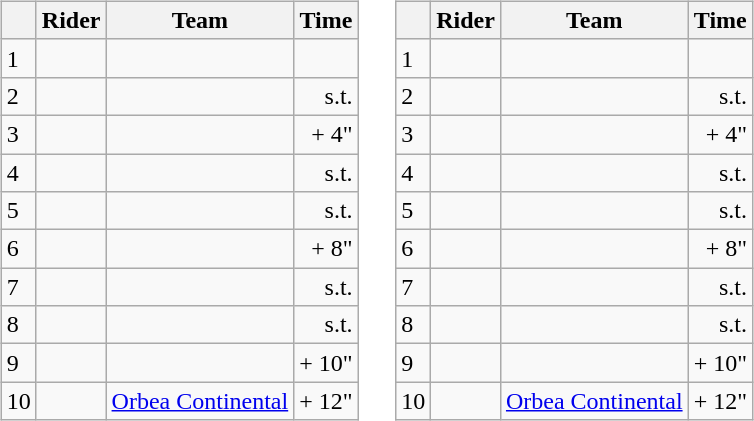<table>
<tr>
<td><br><table class="wikitable">
<tr>
<th></th>
<th>Rider</th>
<th>Team</th>
<th>Time</th>
</tr>
<tr>
<td>1</td>
<td></td>
<td></td>
<td align="right"></td>
</tr>
<tr>
<td>2</td>
<td></td>
<td></td>
<td align="right">s.t.</td>
</tr>
<tr>
<td>3</td>
<td></td>
<td></td>
<td align="right">+ 4"</td>
</tr>
<tr>
<td>4</td>
<td></td>
<td></td>
<td align="right">s.t.</td>
</tr>
<tr>
<td>5</td>
<td></td>
<td></td>
<td align="right">s.t.</td>
</tr>
<tr>
<td>6</td>
<td></td>
<td></td>
<td align="right">+ 8"</td>
</tr>
<tr>
<td>7</td>
<td></td>
<td></td>
<td align="right">s.t.</td>
</tr>
<tr>
<td>8</td>
<td></td>
<td></td>
<td align="right">s.t.</td>
</tr>
<tr>
<td>9</td>
<td></td>
<td></td>
<td align="right">+ 10"</td>
</tr>
<tr>
<td>10</td>
<td></td>
<td><a href='#'>Orbea Continental</a></td>
<td align="right">+ 12"</td>
</tr>
</table>
</td>
<td></td>
<td><br><table class="wikitable">
<tr>
<th></th>
<th>Rider</th>
<th>Team</th>
<th>Time</th>
</tr>
<tr>
<td>1</td>
<td>  </td>
<td></td>
<td align="right"></td>
</tr>
<tr>
<td>2</td>
<td></td>
<td></td>
<td align="right">s.t.</td>
</tr>
<tr>
<td>3</td>
<td></td>
<td></td>
<td align="right">+ 4"</td>
</tr>
<tr>
<td>4</td>
<td></td>
<td></td>
<td align="right">s.t.</td>
</tr>
<tr>
<td>5</td>
<td></td>
<td></td>
<td align="right">s.t.</td>
</tr>
<tr>
<td>6</td>
<td></td>
<td></td>
<td align="right">+ 8"</td>
</tr>
<tr>
<td>7</td>
<td></td>
<td></td>
<td align="right">s.t.</td>
</tr>
<tr>
<td>8</td>
<td></td>
<td></td>
<td align="right">s.t.</td>
</tr>
<tr>
<td>9</td>
<td></td>
<td></td>
<td align="right">+ 10"</td>
</tr>
<tr>
<td>10</td>
<td></td>
<td><a href='#'>Orbea Continental</a></td>
<td align="right">+ 12"</td>
</tr>
</table>
</td>
</tr>
</table>
